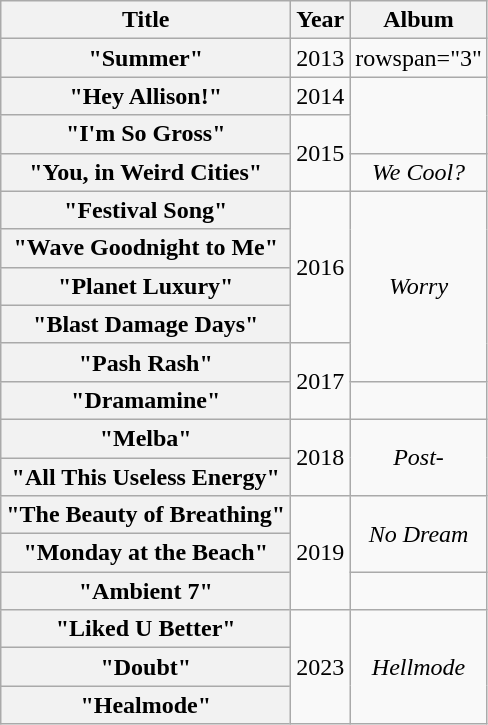<table class="wikitable plainrowheaders" style="text-align:center;">
<tr>
<th scope="col">Title</th>
<th scope="col">Year</th>
<th scope="col">Album</th>
</tr>
<tr>
<th scope="row">"Summer"</th>
<td>2013</td>
<td>rowspan="3" </td>
</tr>
<tr>
<th scope="row">"Hey Allison!"</th>
<td>2014</td>
</tr>
<tr>
<th scope="row">"I'm So Gross"</th>
<td rowspan="2">2015</td>
</tr>
<tr>
<th scope="row">"You, in Weird Cities"</th>
<td><em>We Cool?</em></td>
</tr>
<tr>
<th scope="row">"Festival Song"</th>
<td rowspan="4">2016</td>
<td rowspan="5"><em>Worry</em></td>
</tr>
<tr>
<th scope="row">"Wave Goodnight to Me"</th>
</tr>
<tr>
<th scope="row">"Planet Luxury"</th>
</tr>
<tr>
<th scope="row">"Blast Damage Days"</th>
</tr>
<tr>
<th scope="row">"Pash Rash"</th>
<td rowspan="2">2017</td>
</tr>
<tr>
<th scope="row">"Dramamine"</th>
<td></td>
</tr>
<tr>
<th scope="row">"Melba"</th>
<td rowspan="2">2018</td>
<td rowspan="2"><em>Post-</em></td>
</tr>
<tr>
<th scope="row">"All This Useless Energy"</th>
</tr>
<tr>
<th scope="row">"The Beauty of Breathing"</th>
<td rowspan="3">2019</td>
<td rowspan="2"><em>No Dream</em></td>
</tr>
<tr>
<th scope="row">"Monday at the Beach"</th>
</tr>
<tr>
<th scope="row">"Ambient 7"</th>
<td></td>
</tr>
<tr>
<th scope="row">"Liked U Better"</th>
<td rowspan="3">2023</td>
<td rowspan="3"><em>Hellmode</em></td>
</tr>
<tr>
<th scope="row">"Doubt"</th>
</tr>
<tr>
<th scope="row">"Healmode"</th>
</tr>
</table>
